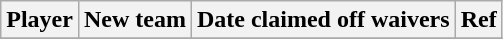<table class="wikitable">
<tr>
<th>Player</th>
<th>New team</th>
<th>Date claimed off waivers</th>
<th>Ref</th>
</tr>
<tr>
</tr>
</table>
